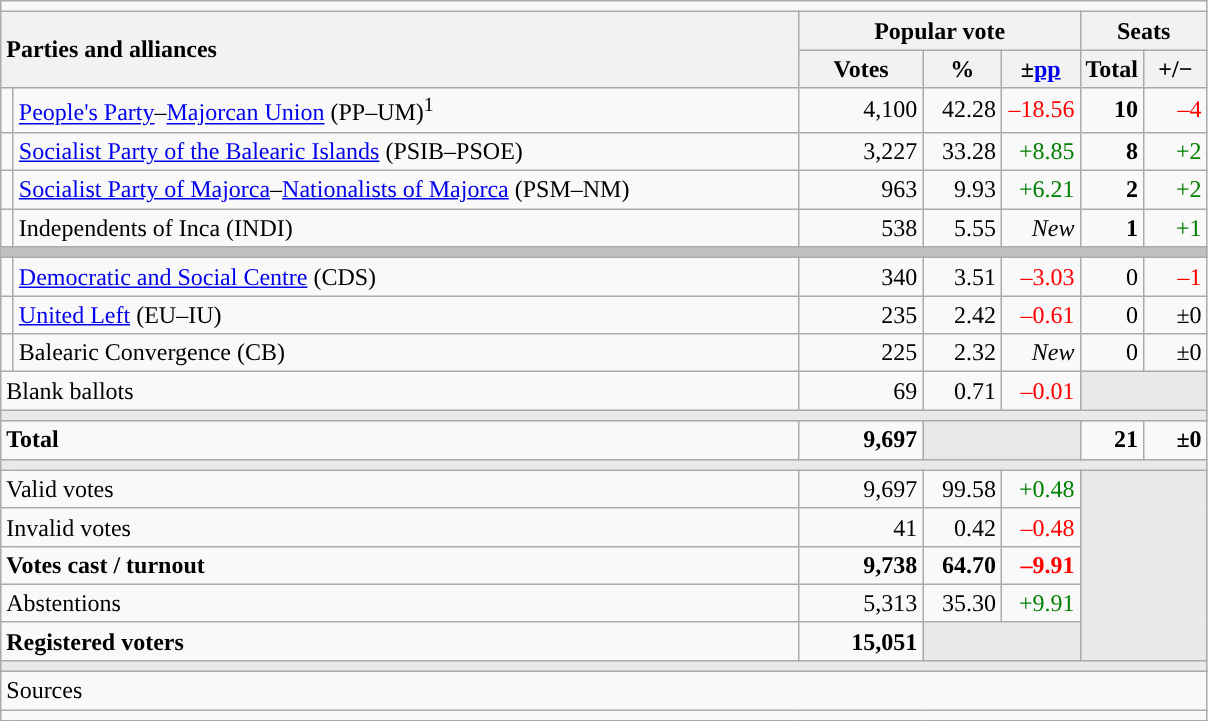<table class="wikitable" style="text-align:right;">
<tr>
<td colspan="7"></td>
</tr>
<tr>
<th style="text-align:left;" rowspan="2" colspan="2" width="525">Parties and alliances</th>
<th colspan="3">Popular vote</th>
<th colspan="2">Seats</th>
</tr>
<tr>
<th width="75">Votes</th>
<th width="45">%</th>
<th width="45">±<a href='#'>pp</a></th>
<th width="35">Total</th>
<th width="35">+/−</th>
</tr>
<tr>
<td width="1" style="color:inherit;background:"></td>
<td align="left"><a href='#'>People's Party</a>–<a href='#'>Majorcan Union</a> (PP–UM)<sup>1</sup></td>
<td>4,100</td>
<td>42.28</td>
<td style="color:red;">–18.56</td>
<td><strong>10</strong></td>
<td style="color:red;">–4</td>
</tr>
<tr>
<td style="color:inherit;background:"></td>
<td align="left"><a href='#'>Socialist Party of the Balearic Islands</a> (PSIB–PSOE)</td>
<td>3,227</td>
<td>33.28</td>
<td style="color:green;">+8.85</td>
<td><strong>8</strong></td>
<td style="color:green;">+2</td>
</tr>
<tr>
<td style="color:inherit;background:"></td>
<td align="left"><a href='#'>Socialist Party of Majorca</a>–<a href='#'>Nationalists of Majorca</a> (PSM–NM)</td>
<td>963</td>
<td>9.93</td>
<td style="color:green;">+6.21</td>
<td><strong>2</strong></td>
<td style="color:green;">+2</td>
</tr>
<tr>
<td style="color:inherit;background:"></td>
<td align="left">Independents of Inca (INDI)</td>
<td>538</td>
<td>5.55</td>
<td><em>New</em></td>
<td><strong>1</strong></td>
<td style="color:green;">+1</td>
</tr>
<tr>
<td colspan="7" bgcolor="#C0C0C0"></td>
</tr>
<tr>
<td style="color:inherit;background:"></td>
<td align="left"><a href='#'>Democratic and Social Centre</a> (CDS)</td>
<td>340</td>
<td>3.51</td>
<td style="color:red;">–3.03</td>
<td>0</td>
<td style="color:red;">–1</td>
</tr>
<tr>
<td style="color:inherit;background:"></td>
<td align="left"><a href='#'>United Left</a> (EU–IU)</td>
<td>235</td>
<td>2.42</td>
<td style="color:red;">–0.61</td>
<td>0</td>
<td>±0</td>
</tr>
<tr>
<td style="color:inherit;background:"></td>
<td align="left">Balearic Convergence (CB)</td>
<td>225</td>
<td>2.32</td>
<td><em>New</em></td>
<td>0</td>
<td>±0</td>
</tr>
<tr>
<td align="left" colspan="2">Blank ballots</td>
<td>69</td>
<td>0.71</td>
<td style="color:red;">–0.01</td>
<td bgcolor="#E9E9E9" colspan="2"></td>
</tr>
<tr>
<td colspan="7" bgcolor="#E9E9E9"></td>
</tr>
<tr style="font-weight:bold;">
<td align="left" colspan="2">Total</td>
<td>9,697</td>
<td bgcolor="#E9E9E9" colspan="2"></td>
<td>21</td>
<td>±0</td>
</tr>
<tr>
<td colspan="7" bgcolor="#E9E9E9"></td>
</tr>
<tr>
<td align="left" colspan="2">Valid votes</td>
<td>9,697</td>
<td>99.58</td>
<td style="color:green;">+0.48</td>
<td bgcolor="#E9E9E9" colspan="2" rowspan="5"></td>
</tr>
<tr>
<td align="left" colspan="2">Invalid votes</td>
<td>41</td>
<td>0.42</td>
<td style="color:red;">–0.48</td>
</tr>
<tr style="font-weight:bold;">
<td align="left" colspan="2">Votes cast / turnout</td>
<td>9,738</td>
<td>64.70</td>
<td style="color:red;">–9.91</td>
</tr>
<tr>
<td align="left" colspan="2">Abstentions</td>
<td>5,313</td>
<td>35.30</td>
<td style="color:green;">+9.91</td>
</tr>
<tr style="font-weight:bold;">
<td align="left" colspan="2">Registered voters</td>
<td>15,051</td>
<td bgcolor="#E9E9E9" colspan="2"></td>
</tr>
<tr>
<td colspan="7" bgcolor="#E9E9E9"></td>
</tr>
<tr>
<td align="left" colspan="7">Sources</td>
</tr>
<tr>
<td colspan="7" style="text-align:left; max-width:790px;"></td>
</tr>
</table>
